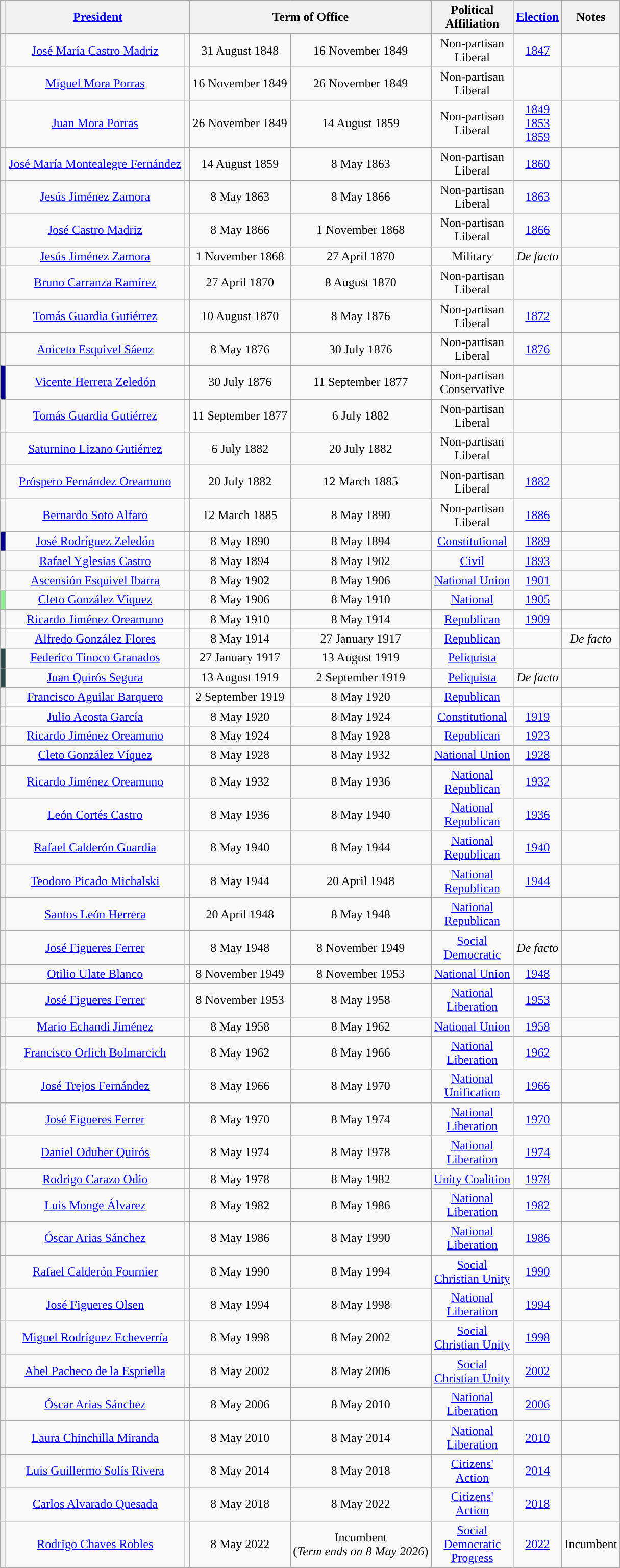<table class="wikitable" style="text-align:center">
<tr style="background:#cccccc">
<th></th>
<th width=150 colspan=2><a href='#'>President</a><br></th>
<th width=100 colspan=2>Term of Office</th>
<th width=100>Political Affiliation</th>
<th><a href='#'>Election</a></th>
<th>Notes</th>
</tr>
<tr>
<th style="background:"></th>
<td><a href='#'>José María Castro Madriz</a><br></td>
<td></td>
<td>31 August 1848</td>
<td>16 November 1849</td>
<td>Non-partisan Liberal</td>
<td><a href='#'>1847</a></td>
<td></td>
</tr>
<tr>
<th style="background:"></th>
<td><a href='#'>Miguel Mora Porras</a><br></td>
<td></td>
<td>16 November 1849</td>
<td>26 November 1849</td>
<td>Non-partisan Liberal</td>
<td></td>
<td></td>
</tr>
<tr>
<th style="background:"></th>
<td><a href='#'>Juan Mora Porras</a><br></td>
<td></td>
<td>26 November 1849</td>
<td>14 August 1859</td>
<td>Non-partisan Liberal</td>
<td><a href='#'>1849</a><br><a href='#'>1853</a><br><a href='#'>1859</a></td>
<td></td>
</tr>
<tr>
<th style="background:"></th>
<td><a href='#'>José María Montealegre Fernández</a><br></td>
<td></td>
<td>14 August 1859</td>
<td>8 May 1863</td>
<td>Non-partisan Liberal</td>
<td><a href='#'>1860</a></td>
<td></td>
</tr>
<tr>
<th style="background:"></th>
<td><a href='#'>Jesús Jiménez Zamora</a><br></td>
<td></td>
<td>8 May 1863</td>
<td>8 May 1866</td>
<td>Non-partisan Liberal</td>
<td><a href='#'>1863</a></td>
<td></td>
</tr>
<tr>
<th style="background:"></th>
<td><a href='#'>José Castro Madriz</a><br></td>
<td></td>
<td>8 May 1866</td>
<td>1 November 1868</td>
<td>Non-partisan Liberal</td>
<td><a href='#'>1866</a></td>
<td></td>
</tr>
<tr>
<th style="background:"></th>
<td><a href='#'>Jesús Jiménez Zamora</a><br></td>
<td></td>
<td>1 November 1868</td>
<td>27 April 1870</td>
<td>Military</td>
<td><em>De facto</em></td>
<td></td>
</tr>
<tr>
<th style="background:"></th>
<td><a href='#'>Bruno Carranza Ramírez</a><br></td>
<td></td>
<td>27 April 1870</td>
<td>8 August 1870</td>
<td>Non-partisan Liberal</td>
<td></td>
<td></td>
</tr>
<tr>
<th style="background:"></th>
<td><a href='#'>Tomás Guardia Gutiérrez</a><br></td>
<td></td>
<td>10 August 1870</td>
<td>8 May 1876</td>
<td>Non-partisan Liberal</td>
<td><a href='#'>1872</a></td>
<td></td>
</tr>
<tr>
<th style="background:"></th>
<td><a href='#'>Aniceto Esquivel Sáenz</a><br></td>
<td></td>
<td>8 May 1876</td>
<td>30 July 1876</td>
<td>Non-partisan Liberal</td>
<td><a href='#'>1876</a></td>
<td></td>
</tr>
<tr>
<th style="background:darkblue"></th>
<td><a href='#'>Vicente Herrera Zeledón</a><br></td>
<td></td>
<td>30 July 1876</td>
<td>11 September 1877</td>
<td>Non-partisan Conservative</td>
<td></td>
<td></td>
</tr>
<tr>
<th style="background:"></th>
<td><a href='#'>Tomás Guardia Gutiérrez</a><br></td>
<td></td>
<td>11 September 1877</td>
<td>6 July 1882</td>
<td>Non-partisan Liberal</td>
<td></td>
<td></td>
</tr>
<tr>
<th style="background:"></th>
<td><a href='#'>Saturnino Lizano Gutiérrez</a><br></td>
<td></td>
<td>6 July 1882</td>
<td>20 July 1882</td>
<td>Non-partisan Liberal</td>
<td></td>
<td></td>
</tr>
<tr>
<th style="background:"></th>
<td><a href='#'>Próspero Fernández Oreamuno</a><br></td>
<td></td>
<td>20 July 1882</td>
<td>12 March 1885</td>
<td>Non-partisan Liberal</td>
<td><a href='#'>1882</a></td>
<td></td>
</tr>
<tr>
<th style="background:"></th>
<td><a href='#'>Bernardo Soto Alfaro</a><br></td>
<td></td>
<td>12 March 1885</td>
<td>8 May 1890</td>
<td>Non-partisan Liberal</td>
<td><a href='#'>1886</a></td>
<td></td>
</tr>
<tr>
<th style="background:darkblue"></th>
<td><a href='#'>José Rodríguez Zeledón</a><br></td>
<td></td>
<td>8 May 1890</td>
<td>8 May 1894</td>
<td><a href='#'>Constitutional</a></td>
<td><a href='#'>1889</a></td>
<td></td>
</tr>
<tr>
<th style="background:"></th>
<td><a href='#'>Rafael Yglesias Castro</a><br></td>
<td></td>
<td>8 May 1894</td>
<td>8 May 1902</td>
<td><a href='#'>Civil</a></td>
<td><a href='#'>1893</a></td>
<td></td>
</tr>
<tr>
<th style="background:"></th>
<td><a href='#'>Ascensión Esquivel Ibarra</a><br></td>
<td></td>
<td>8 May 1902</td>
<td>8 May 1906</td>
<td><a href='#'>National Union</a></td>
<td><a href='#'>1901</a></td>
<td></td>
</tr>
<tr>
<th style="background:Lightgreen"></th>
<td><a href='#'>Cleto González Víquez</a><br></td>
<td></td>
<td>8 May 1906</td>
<td>8 May 1910</td>
<td><a href='#'>National</a></td>
<td><a href='#'>1905</a></td>
<td></td>
</tr>
<tr>
<th style="background:"></th>
<td><a href='#'>Ricardo Jiménez Oreamuno</a><br></td>
<td></td>
<td>8 May 1910</td>
<td>8 May 1914</td>
<td><a href='#'>Republican</a></td>
<td><a href='#'>1909</a></td>
<td></td>
</tr>
<tr>
<th style="background:"></th>
<td><a href='#'>Alfredo González Flores</a><br></td>
<td></td>
<td>8 May 1914</td>
<td>27 January 1917</td>
<td><a href='#'>Republican</a></td>
<td></td>
<td><em>De facto</em><br></td>
</tr>
<tr>
<th style="background:#2F4F4F"></th>
<td><a href='#'>Federico Tinoco Granados</a><br></td>
<td></td>
<td>27 January 1917</td>
<td>13 August 1919</td>
<td><a href='#'>Peliquista</a></td>
<td></td>
<td></td>
</tr>
<tr>
<th style="background:#2F4F4F"></th>
<td><a href='#'>Juan Quirós Segura</a><br></td>
<td></td>
<td>13 August 1919</td>
<td>2 September 1919</td>
<td><a href='#'>Peliquista</a></td>
<td><em>De facto</em></td>
<td></td>
</tr>
<tr>
<th style="background:"></th>
<td><a href='#'>Francisco Aguilar Barquero</a><br></td>
<td></td>
<td>2 September 1919</td>
<td>8 May 1920</td>
<td><a href='#'>Republican</a></td>
<td></td>
<td></td>
</tr>
<tr>
<th style="background:"></th>
<td><a href='#'>Julio Acosta García</a><br></td>
<td></td>
<td>8 May 1920</td>
<td>8 May 1924</td>
<td><a href='#'>Constitutional</a></td>
<td><a href='#'>1919</a></td>
<td></td>
</tr>
<tr>
<th style="background:"></th>
<td><a href='#'>Ricardo Jiménez Oreamuno</a><br></td>
<td></td>
<td>8 May 1924</td>
<td>8 May 1928</td>
<td><a href='#'>Republican</a></td>
<td><a href='#'>1923</a></td>
<td></td>
</tr>
<tr>
<th style="background:"></th>
<td><a href='#'>Cleto González Víquez</a><br></td>
<td></td>
<td>8 May 1928</td>
<td>8 May 1932</td>
<td><a href='#'>National Union</a></td>
<td><a href='#'>1928</a></td>
<td></td>
</tr>
<tr>
<th style="background:"></th>
<td><a href='#'>Ricardo Jiménez Oreamuno</a><br></td>
<td></td>
<td>8 May 1932</td>
<td>8 May 1936</td>
<td><a href='#'>National Republican</a></td>
<td><a href='#'>1932</a></td>
<td></td>
</tr>
<tr>
<th style="background:"></th>
<td><a href='#'>León Cortés Castro</a><br></td>
<td></td>
<td>8 May 1936</td>
<td>8 May 1940</td>
<td><a href='#'>National Republican</a></td>
<td><a href='#'>1936</a></td>
<td></td>
</tr>
<tr>
<th style="background:"></th>
<td><a href='#'>Rafael Calderón Guardia</a><br></td>
<td></td>
<td>8 May 1940</td>
<td>8 May 1944</td>
<td><a href='#'>National Republican</a></td>
<td><a href='#'>1940</a></td>
<td></td>
</tr>
<tr>
<th style="background:"></th>
<td><a href='#'>Teodoro Picado Michalski</a><br></td>
<td></td>
<td>8 May 1944</td>
<td>20 April 1948</td>
<td><a href='#'>National Republican</a></td>
<td><a href='#'>1944</a></td>
<td></td>
</tr>
<tr>
<th style="background:"></th>
<td><a href='#'>Santos León Herrera</a><br></td>
<td></td>
<td>20 April 1948</td>
<td>8 May 1948</td>
<td><a href='#'>National Republican</a></td>
<td></td>
<td></td>
</tr>
<tr>
<th style="background:"></th>
<td><a href='#'>José Figueres Ferrer</a><br></td>
<td></td>
<td>8 May 1948</td>
<td>8 November 1949</td>
<td><a href='#'>Social Democratic</a></td>
<td><em>De facto</em></td>
<td></td>
</tr>
<tr>
<th style="background:"></th>
<td><a href='#'>Otilio Ulate Blanco</a><br></td>
<td></td>
<td>8 November 1949</td>
<td>8 November 1953</td>
<td><a href='#'>National Union</a></td>
<td><a href='#'>1948</a></td>
<td></td>
</tr>
<tr>
<th style="background:"></th>
<td><a href='#'>José Figueres Ferrer</a><br></td>
<td></td>
<td>8 November 1953</td>
<td>8 May 1958</td>
<td><a href='#'>National Liberation</a></td>
<td><a href='#'>1953</a></td>
<td></td>
</tr>
<tr>
<th style="background:"></th>
<td><a href='#'>Mario Echandi Jiménez</a><br></td>
<td></td>
<td>8 May 1958</td>
<td>8 May 1962</td>
<td><a href='#'>National Union</a></td>
<td><a href='#'>1958</a></td>
<td></td>
</tr>
<tr>
<th style="background:"></th>
<td><a href='#'>Francisco Orlich Bolmarcich</a><br></td>
<td></td>
<td>8 May 1962</td>
<td>8 May 1966</td>
<td><a href='#'>National Liberation</a></td>
<td><a href='#'>1962</a></td>
<td></td>
</tr>
<tr>
<th style="background:"></th>
<td><a href='#'>José Trejos Fernández</a><br></td>
<td></td>
<td>8 May 1966</td>
<td>8 May 1970</td>
<td><a href='#'>National Unification</a></td>
<td><a href='#'>1966</a></td>
<td></td>
</tr>
<tr>
<th style="background:"></th>
<td><a href='#'>José Figueres Ferrer</a><br></td>
<td></td>
<td>8 May 1970</td>
<td>8 May 1974</td>
<td><a href='#'>National Liberation</a></td>
<td><a href='#'>1970</a></td>
<td></td>
</tr>
<tr>
<th style="background:"></th>
<td><a href='#'>Daniel Oduber Quirós</a><br></td>
<td></td>
<td>8 May 1974</td>
<td>8 May 1978</td>
<td><a href='#'>National Liberation</a></td>
<td><a href='#'>1974</a></td>
<td></td>
</tr>
<tr>
<th style="background:"></th>
<td><a href='#'>Rodrigo Carazo Odio</a><br></td>
<td></td>
<td>8 May 1978</td>
<td>8 May 1982</td>
<td><a href='#'>Unity Coalition</a></td>
<td><a href='#'>1978</a></td>
<td></td>
</tr>
<tr>
<th style="background:"></th>
<td><a href='#'>Luis Monge Álvarez</a><br></td>
<td></td>
<td>8 May 1982</td>
<td>8 May 1986</td>
<td><a href='#'>National Liberation</a></td>
<td><a href='#'>1982</a></td>
<td></td>
</tr>
<tr>
<th style="background:"></th>
<td><a href='#'>Óscar Arias Sánchez</a><br></td>
<td></td>
<td>8 May 1986</td>
<td>8 May 1990</td>
<td><a href='#'>National Liberation</a></td>
<td><a href='#'>1986</a></td>
<td></td>
</tr>
<tr>
<th style="background:"></th>
<td><a href='#'>Rafael Calderón Fournier</a><br></td>
<td></td>
<td>8 May 1990</td>
<td>8 May 1994</td>
<td><a href='#'>Social Christian Unity</a></td>
<td><a href='#'>1990</a></td>
<td></td>
</tr>
<tr>
<th style="background:"></th>
<td><a href='#'>José Figueres Olsen</a><br></td>
<td></td>
<td>8 May 1994</td>
<td>8 May 1998</td>
<td><a href='#'>National Liberation</a></td>
<td><a href='#'>1994</a></td>
<td></td>
</tr>
<tr>
<th style="background:"></th>
<td><a href='#'>Miguel Rodríguez Echeverría</a><br></td>
<td></td>
<td>8 May 1998</td>
<td>8 May 2002</td>
<td><a href='#'>Social Christian Unity</a></td>
<td><a href='#'>1998</a></td>
<td></td>
</tr>
<tr>
<th style="background:"></th>
<td><a href='#'>Abel Pacheco de la Espriella</a><br></td>
<td></td>
<td>8 May 2002</td>
<td>8 May 2006</td>
<td><a href='#'>Social Christian Unity</a></td>
<td><a href='#'>2002</a></td>
<td></td>
</tr>
<tr>
<th style="background:"></th>
<td><a href='#'>Óscar Arias Sánchez</a><br></td>
<td></td>
<td>8 May 2006</td>
<td>8 May 2010</td>
<td><a href='#'>National Liberation</a></td>
<td><a href='#'>2006</a></td>
<td></td>
</tr>
<tr>
<th style="background:"></th>
<td><a href='#'>Laura Chinchilla Miranda</a><br></td>
<td></td>
<td>8 May 2010</td>
<td>8 May 2014</td>
<td><a href='#'>National Liberation</a></td>
<td><a href='#'>2010</a></td>
<td></td>
</tr>
<tr>
<th style="background:"></th>
<td><a href='#'>Luis Guillermo Solís Rivera</a><br></td>
<td></td>
<td>8 May 2014</td>
<td>8 May 2018</td>
<td><a href='#'>Citizens' Action</a></td>
<td><a href='#'>2014</a></td>
<td></td>
</tr>
<tr>
<th style="background:"></th>
<td><a href='#'>Carlos Alvarado Quesada</a><br></td>
<td></td>
<td>8 May 2018</td>
<td>8 May 2022</td>
<td><a href='#'>Citizens' Action</a></td>
<td><a href='#'>2018</a></td>
<td> </td>
</tr>
<tr>
<th style="background:"></th>
<td><a href='#'>Rodrigo Chaves Robles</a><br></td>
<td></td>
<td>8 May 2022</td>
<td>Incumbent<br>(<em>Term ends on 8 May 2026</em>)</td>
<td><a href='#'>Social Democratic Progress</a></td>
<td><a href='#'>2022</a></td>
<td>Incumbent</td>
</tr>
</table>
